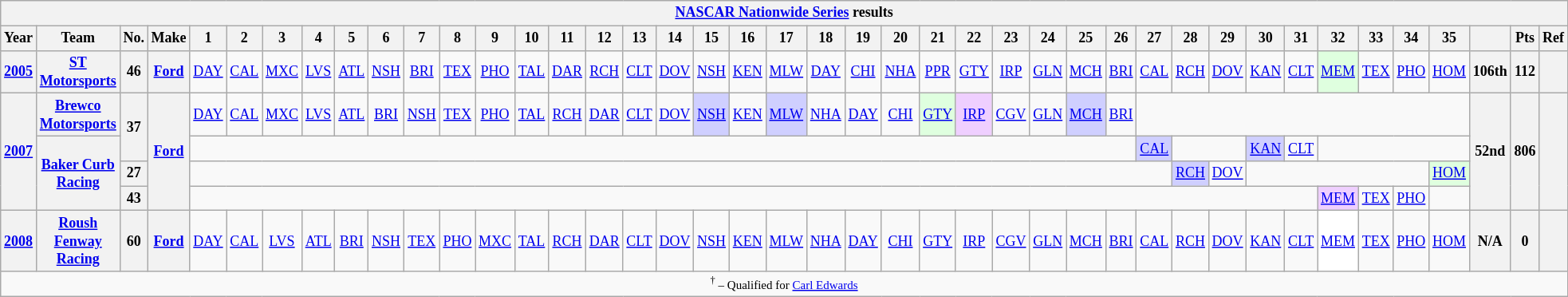<table class="wikitable" style="text-align:center; font-size:75%">
<tr>
<th colspan=42><a href='#'>NASCAR Nationwide Series</a> results</th>
</tr>
<tr>
<th>Year</th>
<th>Team</th>
<th>No.</th>
<th>Make</th>
<th>1</th>
<th>2</th>
<th>3</th>
<th>4</th>
<th>5</th>
<th>6</th>
<th>7</th>
<th>8</th>
<th>9</th>
<th>10</th>
<th>11</th>
<th>12</th>
<th>13</th>
<th>14</th>
<th>15</th>
<th>16</th>
<th>17</th>
<th>18</th>
<th>19</th>
<th>20</th>
<th>21</th>
<th>22</th>
<th>23</th>
<th>24</th>
<th>25</th>
<th>26</th>
<th>27</th>
<th>28</th>
<th>29</th>
<th>30</th>
<th>31</th>
<th>32</th>
<th>33</th>
<th>34</th>
<th>35</th>
<th></th>
<th>Pts</th>
<th>Ref</th>
</tr>
<tr>
<th><a href='#'>2005</a></th>
<th><a href='#'>ST Motorsports</a></th>
<th>46</th>
<th><a href='#'>Ford</a></th>
<td><a href='#'>DAY</a></td>
<td><a href='#'>CAL</a></td>
<td><a href='#'>MXC</a></td>
<td><a href='#'>LVS</a></td>
<td><a href='#'>ATL</a></td>
<td><a href='#'>NSH</a></td>
<td><a href='#'>BRI</a></td>
<td><a href='#'>TEX</a></td>
<td><a href='#'>PHO</a></td>
<td><a href='#'>TAL</a></td>
<td><a href='#'>DAR</a></td>
<td><a href='#'>RCH</a></td>
<td><a href='#'>CLT</a></td>
<td><a href='#'>DOV</a></td>
<td><a href='#'>NSH</a></td>
<td><a href='#'>KEN</a></td>
<td><a href='#'>MLW</a></td>
<td><a href='#'>DAY</a></td>
<td><a href='#'>CHI</a></td>
<td><a href='#'>NHA</a></td>
<td><a href='#'>PPR</a></td>
<td><a href='#'>GTY</a></td>
<td><a href='#'>IRP</a></td>
<td><a href='#'>GLN</a></td>
<td><a href='#'>MCH</a></td>
<td><a href='#'>BRI</a></td>
<td><a href='#'>CAL</a></td>
<td><a href='#'>RCH</a></td>
<td><a href='#'>DOV</a></td>
<td><a href='#'>KAN</a></td>
<td><a href='#'>CLT</a></td>
<td style="background:#DFFFDF;"><a href='#'>MEM</a><br></td>
<td><a href='#'>TEX</a></td>
<td><a href='#'>PHO</a></td>
<td><a href='#'>HOM</a></td>
<th>106th</th>
<th>112</th>
<th></th>
</tr>
<tr>
<th rowspan=4><a href='#'>2007</a></th>
<th><a href='#'>Brewco Motorsports</a></th>
<th rowspan=2>37</th>
<th rowspan=4><a href='#'>Ford</a></th>
<td><a href='#'>DAY</a></td>
<td><a href='#'>CAL</a></td>
<td><a href='#'>MXC</a></td>
<td><a href='#'>LVS</a></td>
<td><a href='#'>ATL</a></td>
<td><a href='#'>BRI</a></td>
<td><a href='#'>NSH</a></td>
<td><a href='#'>TEX</a></td>
<td><a href='#'>PHO</a></td>
<td><a href='#'>TAL</a></td>
<td><a href='#'>RCH</a></td>
<td><a href='#'>DAR</a></td>
<td><a href='#'>CLT</a></td>
<td><a href='#'>DOV</a></td>
<td style="background:#CFCFFF;"><a href='#'>NSH</a><br></td>
<td><a href='#'>KEN</a></td>
<td style="background:#CFCFFF;"><a href='#'>MLW</a><br></td>
<td><a href='#'>NHA</a></td>
<td><a href='#'>DAY</a></td>
<td><a href='#'>CHI</a></td>
<td style="background:#DFFFDF;"><a href='#'>GTY</a><br></td>
<td style="background:#EFCFFF;"><a href='#'>IRP</a><br></td>
<td><a href='#'>CGV</a></td>
<td><a href='#'>GLN</a></td>
<td style="background:#CFCFFF;"><a href='#'>MCH</a><br></td>
<td><a href='#'>BRI</a></td>
<td colspan=9></td>
<th rowspan=4>52nd</th>
<th rowspan=4>806</th>
<th rowspan=4></th>
</tr>
<tr>
<th rowspan=3><a href='#'>Baker Curb Racing</a></th>
<td colspan=26></td>
<td style="background:#CFCFFF;"><a href='#'>CAL</a><br></td>
<td colspan=2></td>
<td style="background:#CFCFFF;"><a href='#'>KAN</a><br></td>
<td><a href='#'>CLT</a></td>
<td colspan=4></td>
</tr>
<tr>
<th>27</th>
<td colspan=27></td>
<td style="background:#CFCFFF;"><a href='#'>RCH</a><br></td>
<td><a href='#'>DOV</a></td>
<td colspan=5></td>
<td style="background:#DFFFDF;"><a href='#'>HOM</a><br></td>
</tr>
<tr>
<th>43</th>
<td colspan=31></td>
<td style="background:#EFCFFF;"><a href='#'>MEM</a><br></td>
<td><a href='#'>TEX</a></td>
<td><a href='#'>PHO</a></td>
<td></td>
</tr>
<tr>
<th><a href='#'>2008</a></th>
<th><a href='#'>Roush Fenway Racing</a></th>
<th>60</th>
<th><a href='#'>Ford</a></th>
<td><a href='#'>DAY</a></td>
<td><a href='#'>CAL</a></td>
<td><a href='#'>LVS</a></td>
<td><a href='#'>ATL</a></td>
<td><a href='#'>BRI</a></td>
<td><a href='#'>NSH</a></td>
<td><a href='#'>TEX</a></td>
<td><a href='#'>PHO</a></td>
<td><a href='#'>MXC</a></td>
<td><a href='#'>TAL</a></td>
<td><a href='#'>RCH</a></td>
<td><a href='#'>DAR</a></td>
<td><a href='#'>CLT</a></td>
<td><a href='#'>DOV</a></td>
<td><a href='#'>NSH</a></td>
<td><a href='#'>KEN</a></td>
<td><a href='#'>MLW</a></td>
<td><a href='#'>NHA</a></td>
<td><a href='#'>DAY</a></td>
<td><a href='#'>CHI</a></td>
<td><a href='#'>GTY</a></td>
<td><a href='#'>IRP</a></td>
<td><a href='#'>CGV</a></td>
<td><a href='#'>GLN</a></td>
<td><a href='#'>MCH</a></td>
<td><a href='#'>BRI</a></td>
<td><a href='#'>CAL</a></td>
<td><a href='#'>RCH</a></td>
<td><a href='#'>DOV</a></td>
<td><a href='#'>KAN</a></td>
<td><a href='#'>CLT</a></td>
<td style="background:#FFFFFF;"><a href='#'>MEM</a><br></td>
<td><a href='#'>TEX</a></td>
<td><a href='#'>PHO</a></td>
<td><a href='#'>HOM</a></td>
<th>N/A</th>
<th>0</th>
<th></th>
</tr>
<tr>
<td colspan=42><small><sup>†</sup> – Qualified for <a href='#'>Carl Edwards</a></small></td>
</tr>
</table>
